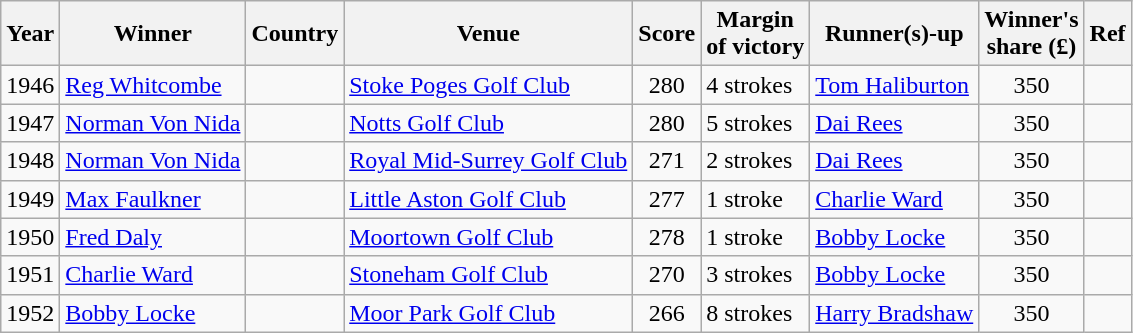<table class="wikitable">
<tr>
<th>Year</th>
<th>Winner</th>
<th>Country</th>
<th>Venue</th>
<th>Score</th>
<th>Margin<br>of victory</th>
<th>Runner(s)-up</th>
<th>Winner's<br>share (£)</th>
<th>Ref</th>
</tr>
<tr>
<td>1946</td>
<td><a href='#'>Reg Whitcombe</a></td>
<td></td>
<td><a href='#'>Stoke Poges Golf Club</a></td>
<td align=center>280</td>
<td>4 strokes</td>
<td> <a href='#'>Tom Haliburton</a></td>
<td align=center>350</td>
<td></td>
</tr>
<tr>
<td>1947</td>
<td><a href='#'>Norman Von Nida</a></td>
<td></td>
<td><a href='#'>Notts Golf Club</a></td>
<td align=center>280</td>
<td>5 strokes</td>
<td> <a href='#'>Dai Rees</a></td>
<td align=center>350</td>
<td></td>
</tr>
<tr>
<td>1948</td>
<td><a href='#'>Norman Von Nida</a></td>
<td></td>
<td><a href='#'>Royal Mid-Surrey Golf Club</a></td>
<td align=center>271</td>
<td>2 strokes</td>
<td> <a href='#'>Dai Rees</a></td>
<td align=center>350</td>
<td></td>
</tr>
<tr>
<td>1949</td>
<td><a href='#'>Max Faulkner</a></td>
<td></td>
<td><a href='#'>Little Aston Golf Club</a></td>
<td align=center>277</td>
<td>1 stroke</td>
<td> <a href='#'>Charlie Ward</a></td>
<td align=center>350</td>
<td></td>
</tr>
<tr>
<td>1950</td>
<td><a href='#'>Fred Daly</a></td>
<td></td>
<td><a href='#'>Moortown Golf Club</a></td>
<td align=center>278</td>
<td>1 stroke</td>
<td> <a href='#'>Bobby Locke</a></td>
<td align=center>350</td>
<td></td>
</tr>
<tr>
<td>1951</td>
<td><a href='#'>Charlie Ward</a></td>
<td></td>
<td><a href='#'>Stoneham Golf Club</a></td>
<td align=center>270</td>
<td>3 strokes</td>
<td> <a href='#'>Bobby Locke</a></td>
<td align=center>350</td>
<td></td>
</tr>
<tr>
<td>1952</td>
<td><a href='#'>Bobby Locke</a></td>
<td></td>
<td><a href='#'>Moor Park Golf Club</a></td>
<td align=center>266</td>
<td>8 strokes</td>
<td> <a href='#'>Harry Bradshaw</a></td>
<td align=center>350</td>
<td></td>
</tr>
</table>
